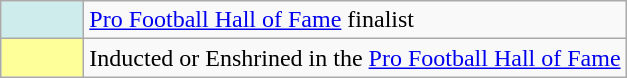<table class="wikitable">
<tr>
<td style="background:#cfecec; width:3em;"></td>
<td><a href='#'>Pro Football Hall of Fame</a> finalist</td>
</tr>
<tr>
<td style="background:#ff9; width:3em;"></td>
<td>Inducted or Enshrined in the <a href='#'>Pro Football Hall of Fame</a></td>
</tr>
</table>
